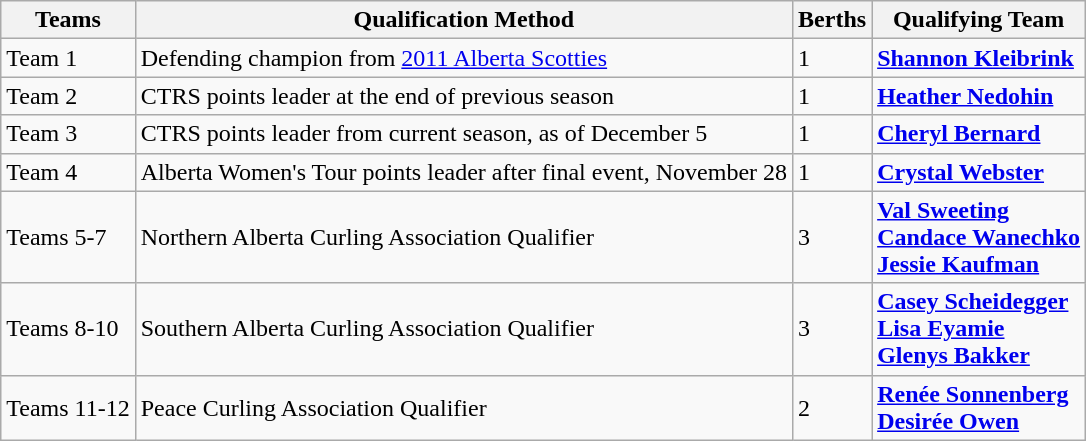<table class="wikitable">
<tr>
<th>Teams</th>
<th>Qualification Method</th>
<th>Berths</th>
<th>Qualifying Team</th>
</tr>
<tr>
<td>Team 1</td>
<td>Defending champion from <a href='#'>2011 Alberta Scotties</a></td>
<td>1</td>
<td><strong><a href='#'>Shannon Kleibrink</a></strong></td>
</tr>
<tr>
<td>Team 2</td>
<td>CTRS points leader at the end of previous season</td>
<td>1</td>
<td><strong><a href='#'>Heather Nedohin</a></strong></td>
</tr>
<tr>
<td>Team 3</td>
<td>CTRS points leader from current season, as of December 5</td>
<td>1</td>
<td><strong><a href='#'>Cheryl Bernard</a></strong></td>
</tr>
<tr>
<td>Team 4</td>
<td>Alberta Women's Tour points leader after final event, November 28</td>
<td>1</td>
<td><strong><a href='#'>Crystal Webster</a></strong></td>
</tr>
<tr>
<td>Teams 5-7</td>
<td>Northern Alberta Curling Association Qualifier</td>
<td>3</td>
<td><strong><a href='#'>Val Sweeting</a></strong> <br> <strong><a href='#'>Candace Wanechko</a></strong> <br> <strong><a href='#'>Jessie Kaufman</a></strong></td>
</tr>
<tr>
<td>Teams 8-10</td>
<td>Southern Alberta Curling Association Qualifier</td>
<td>3</td>
<td><strong><a href='#'>Casey Scheidegger</a></strong> <br> <strong><a href='#'>Lisa Eyamie</a></strong> <br> <strong><a href='#'>Glenys Bakker</a></strong></td>
</tr>
<tr>
<td>Teams 11-12</td>
<td>Peace Curling Association Qualifier</td>
<td>2</td>
<td><strong><a href='#'>Renée Sonnenberg</a></strong> <br> <strong><a href='#'>Desirée Owen</a></strong></td>
</tr>
</table>
